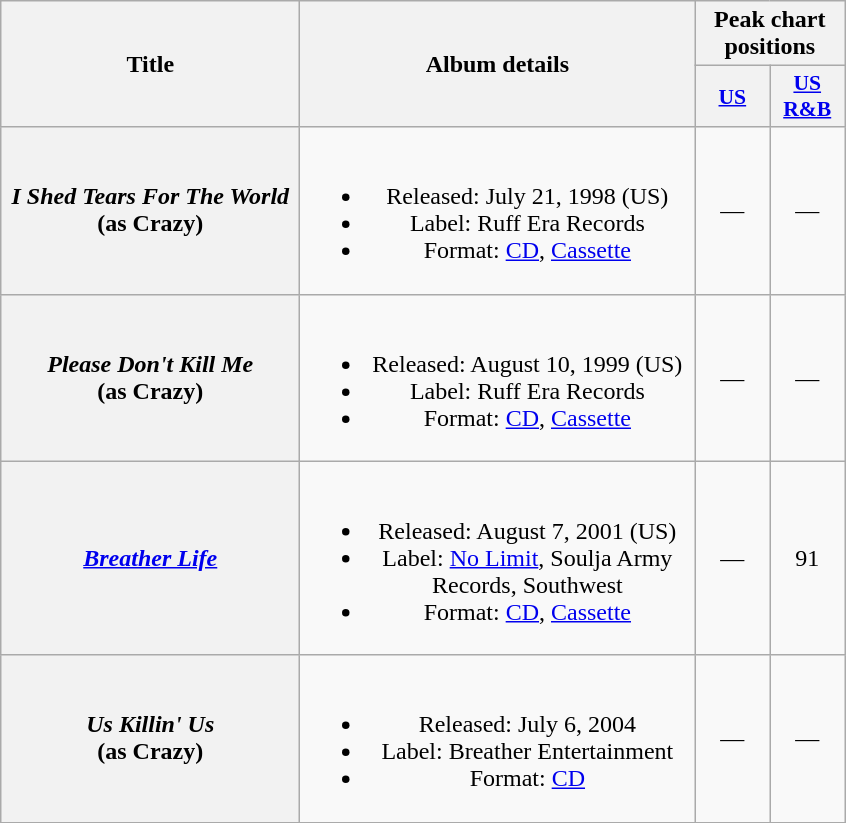<table class="wikitable plainrowheaders" style="text-align:center;">
<tr>
<th scope="col" rowspan="2" style="width:12em;">Title</th>
<th scope="col" rowspan="2" style="width:16em;">Album details</th>
<th scope="col" colspan="2">Peak chart positions</th>
</tr>
<tr>
<th scope="col" style="width:3em;font-size:90%;"><a href='#'>US</a></th>
<th scope="col" style="width:3em;font-size:90%;"><a href='#'>US R&B</a></th>
</tr>
<tr>
<th scope="row"><em>I Shed Tears For The World</em><br><span>(as Crazy)</span></th>
<td><br><ul><li>Released: July 21, 1998 <span>(US)</span></li><li>Label: Ruff Era Records</li><li>Format: <a href='#'>CD</a>, <a href='#'>Cassette</a></li></ul></td>
<td>—</td>
<td>—</td>
</tr>
<tr>
<th scope="row"><em>Please Don't Kill Me</em><br><span>(as Crazy)</span></th>
<td><br><ul><li>Released: August 10, 1999 <span>(US)</span></li><li>Label: Ruff Era Records</li><li>Format: <a href='#'>CD</a>, <a href='#'>Cassette</a></li></ul></td>
<td>—</td>
<td>—</td>
</tr>
<tr>
<th scope="row"><em><a href='#'>Breather Life</a></em></th>
<td><br><ul><li>Released: August 7, 2001 <span>(US)</span></li><li>Label: <a href='#'>No Limit</a>, Soulja Army Records, Southwest</li><li>Format: <a href='#'>CD</a>, <a href='#'>Cassette</a></li></ul></td>
<td>—</td>
<td>91</td>
</tr>
<tr>
<th scope="row"><em>Us Killin' Us</em><br><span>(as Crazy)</span></th>
<td><br><ul><li>Released: July 6, 2004</li><li>Label: Breather Entertainment</li><li>Format: <a href='#'>CD</a></li></ul></td>
<td>—</td>
<td>—</td>
</tr>
</table>
